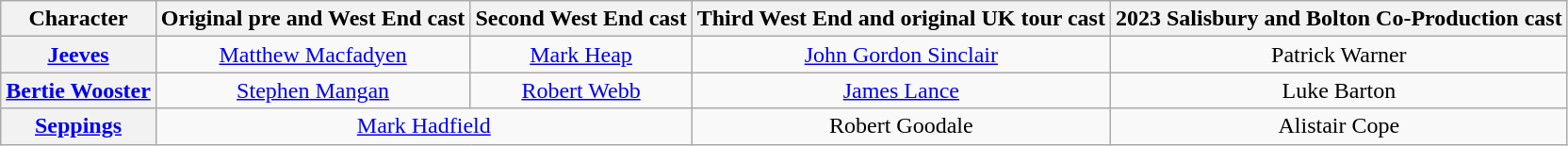<table class="wikitable">
<tr>
<th scope="col">Character</th>
<th scope="col" class="unsortable">Original pre and West End cast</th>
<th scope="col" class="unsortable">Second West End cast</th>
<th scope="col" class="unsortable">Third West End and original UK tour cast</th>
<th scope="col" class="unsortable">2023 Salisbury and Bolton Co-Production cast</th>
</tr>
<tr>
<th scope="row"><a href='#'>Jeeves</a></th>
<td align="center"><a href='#'>Matthew Macfadyen</a></td>
<td align="center"><a href='#'>Mark Heap</a></td>
<td align="center"><a href='#'>John Gordon Sinclair</a></td>
<td align="center">Patrick Warner</td>
</tr>
<tr>
<th scope="row"><a href='#'>Bertie Wooster</a></th>
<td align="center"><a href='#'>Stephen Mangan</a></td>
<td align="center"><a href='#'>Robert Webb</a></td>
<td align="center"><a href='#'>James Lance</a></td>
<td align="center">Luke Barton</td>
</tr>
<tr>
<th scope="row"><a href='#'>Seppings</a></th>
<td align="center" colspan="2"><a href='#'>Mark Hadfield</a></td>
<td align="center">Robert Goodale</td>
<td align="center">Alistair Cope</td>
</tr>
</table>
